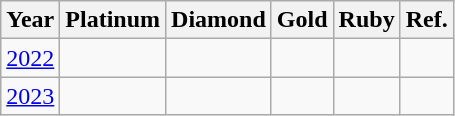<table class= "wikitable">
<tr>
<th>Year</th>
<th>Platinum</th>
<th>Diamond</th>
<th>Gold</th>
<th>Ruby</th>
<th>Ref.</th>
</tr>
<tr>
<td><a href='#'>2022</a></td>
<td></td>
<td></td>
<td></td>
<td></td>
<td></td>
</tr>
<tr>
<td><a href='#'>2023</a></td>
<td></td>
<td></td>
<td></td>
<td></td>
<td></td>
</tr>
</table>
